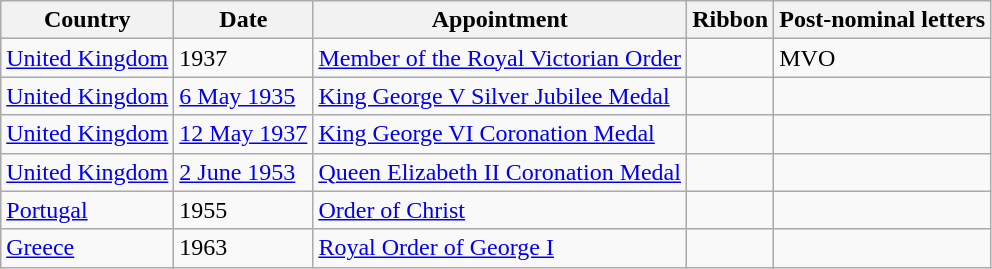<table class="wikitable sortable">
<tr>
<th>Country</th>
<th>Date</th>
<th>Appointment</th>
<th>Ribbon</th>
<th>Post-nominal letters</th>
</tr>
<tr>
<td><a href='#'>United Kingdom</a></td>
<td>1937</td>
<td><a href='#'>Member of the Royal Victorian Order</a></td>
<td></td>
<td>MVO</td>
</tr>
<tr>
<td><a href='#'>United Kingdom</a></td>
<td><a href='#'>6 May 1935</a></td>
<td><a href='#'>King George V Silver Jubilee Medal</a></td>
<td></td>
<td></td>
</tr>
<tr>
<td><a href='#'>United Kingdom</a></td>
<td><a href='#'>12 May 1937</a></td>
<td><a href='#'>King George VI Coronation Medal</a></td>
<td></td>
<td></td>
</tr>
<tr>
<td><a href='#'>United Kingdom</a></td>
<td><a href='#'>2 June 1953</a></td>
<td><a href='#'>Queen Elizabeth II Coronation Medal</a></td>
<td></td>
<td></td>
</tr>
<tr>
<td><a href='#'>Portugal</a></td>
<td>1955</td>
<td><a href='#'>Order of Christ</a></td>
<td></td>
<td></td>
</tr>
<tr>
<td><a href='#'>Greece</a></td>
<td>1963</td>
<td><a href='#'>Royal Order of George I</a></td>
<td></td>
<td></td>
</tr>
</table>
